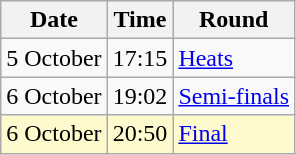<table class="wikitable">
<tr>
<th>Date</th>
<th>Time</th>
<th>Round</th>
</tr>
<tr>
<td>5 October</td>
<td>17:15</td>
<td><a href='#'>Heats</a></td>
</tr>
<tr>
<td>6 October</td>
<td>19:02</td>
<td><a href='#'>Semi-finals</a></td>
</tr>
<tr style=background:lemonchiffon>
<td>6 October</td>
<td>20:50</td>
<td><a href='#'>Final</a></td>
</tr>
</table>
